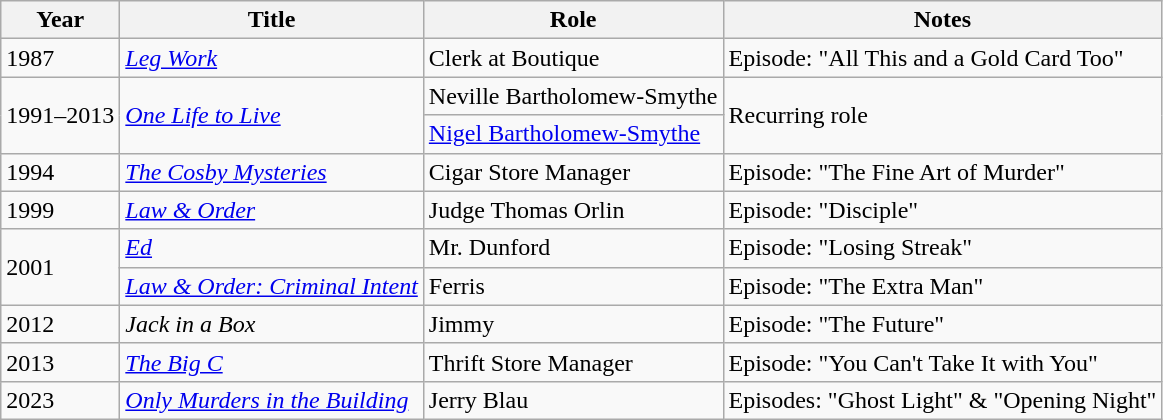<table class="wikitable">
<tr>
<th>Year</th>
<th>Title</th>
<th>Role</th>
<th>Notes</th>
</tr>
<tr>
<td>1987</td>
<td><em><a href='#'>Leg Work</a></em></td>
<td>Clerk at Boutique</td>
<td>Episode: "All This and a Gold Card Too"</td>
</tr>
<tr>
<td rowspan="2">1991–2013</td>
<td rowspan="2"><em><a href='#'>One Life to Live</a></em></td>
<td>Neville Bartholomew-Smythe</td>
<td rowspan="2">Recurring role</td>
</tr>
<tr>
<td><a href='#'>Nigel Bartholomew-Smythe</a></td>
</tr>
<tr>
<td>1994</td>
<td><em><a href='#'>The Cosby Mysteries</a></em></td>
<td>Cigar Store Manager</td>
<td>Episode: "The Fine Art of Murder"</td>
</tr>
<tr>
<td>1999</td>
<td><em><a href='#'>Law & Order</a></em></td>
<td>Judge Thomas Orlin</td>
<td>Episode: "Disciple"</td>
</tr>
<tr>
<td rowspan="2">2001</td>
<td><em><a href='#'>Ed</a></em></td>
<td>Mr. Dunford</td>
<td>Episode: "Losing Streak"</td>
</tr>
<tr>
<td><em><a href='#'>Law & Order: Criminal Intent</a></em></td>
<td>Ferris</td>
<td>Episode: "The Extra Man"</td>
</tr>
<tr>
<td>2012</td>
<td><em>Jack in a Box</em></td>
<td>Jimmy</td>
<td>Episode: "The Future"</td>
</tr>
<tr>
<td>2013</td>
<td><em><a href='#'>The Big C</a></em></td>
<td>Thrift Store Manager</td>
<td>Episode: "You Can't Take It with You"</td>
</tr>
<tr>
<td>2023</td>
<td><em><a href='#'>Only Murders in the Building</a></em></td>
<td>Jerry Blau</td>
<td>Episodes: "Ghost Light" & "Opening Night"</td>
</tr>
</table>
